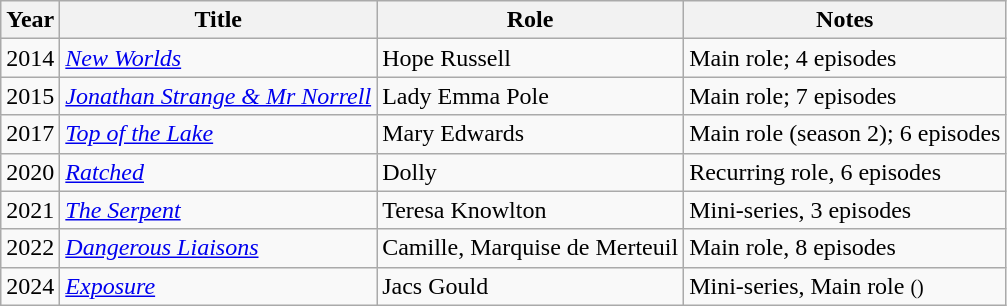<table class="wikitable sortable">
<tr>
<th>Year</th>
<th>Title</th>
<th>Role</th>
<th class="unsortable">Notes</th>
</tr>
<tr>
<td>2014</td>
<td><em><a href='#'>New Worlds</a></em></td>
<td>Hope Russell</td>
<td>Main role; 4 episodes</td>
</tr>
<tr>
<td>2015</td>
<td><em><a href='#'>Jonathan Strange & Mr Norrell</a></em></td>
<td>Lady Emma Pole</td>
<td>Main role; 7 episodes</td>
</tr>
<tr>
<td>2017</td>
<td><em><a href='#'>Top of the Lake</a></em></td>
<td>Mary Edwards</td>
<td>Main role (season 2); 6 episodes</td>
</tr>
<tr>
<td>2020</td>
<td><em><a href='#'>Ratched</a></em></td>
<td>Dolly</td>
<td>Recurring role, 6 episodes</td>
</tr>
<tr>
<td>2021</td>
<td><em><a href='#'>The Serpent</a></em></td>
<td>Teresa Knowlton</td>
<td>Mini-series, 3 episodes</td>
</tr>
<tr>
<td>2022</td>
<td><em><a href='#'>Dangerous Liaisons</a></em></td>
<td>Camille, Marquise de Merteuil</td>
<td>Main role, 8 episodes</td>
</tr>
<tr>
<td>2024</td>
<td><em><a href='#'>Exposure</a></em></td>
<td>Jacs Gould</td>
<td>Mini-series, Main role <small>()</small></td>
</tr>
</table>
